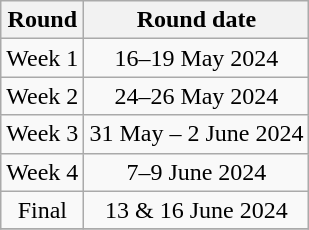<table class="wikitable" style="text-align:center">
<tr>
<th>Round</th>
<th>Round date</th>
</tr>
<tr>
<td>Week 1</td>
<td>16–19 May 2024</td>
</tr>
<tr>
<td>Week 2</td>
<td>24–26 May 2024</td>
</tr>
<tr>
<td>Week 3</td>
<td>31 May – 2 June 2024</td>
</tr>
<tr>
<td>Week 4</td>
<td>7–9 June 2024</td>
</tr>
<tr>
<td>Final</td>
<td>13 & 16 June 2024</td>
</tr>
<tr>
</tr>
</table>
